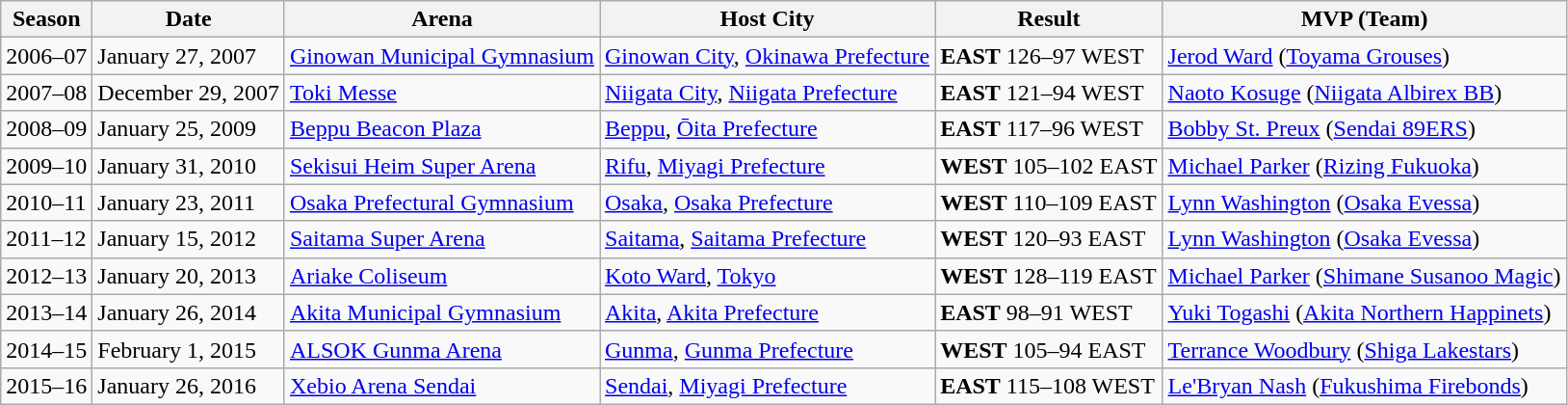<table class=wikitable>
<tr>
<th>Season</th>
<th>Date</th>
<th>Arena</th>
<th>Host City</th>
<th>Result</th>
<th>MVP (Team)</th>
</tr>
<tr>
<td>2006–07</td>
<td>January 27, 2007</td>
<td><a href='#'>Ginowan Municipal Gymnasium</a></td>
<td><a href='#'>Ginowan City</a>, <a href='#'>Okinawa Prefecture</a></td>
<td><strong>EAST</strong> 126–97 WEST</td>
<td><a href='#'>Jerod Ward</a> (<a href='#'>Toyama Grouses</a>)</td>
</tr>
<tr>
<td>2007–08</td>
<td>December 29, 2007</td>
<td><a href='#'>Toki Messe</a></td>
<td><a href='#'>Niigata City</a>, <a href='#'>Niigata Prefecture</a></td>
<td><strong>EAST</strong> 121–94 WEST</td>
<td><a href='#'>Naoto Kosuge</a> (<a href='#'>Niigata Albirex BB</a>)</td>
</tr>
<tr>
<td>2008–09</td>
<td>January 25, 2009</td>
<td><a href='#'>Beppu Beacon Plaza</a></td>
<td><a href='#'>Beppu</a>, <a href='#'>Ōita Prefecture</a></td>
<td><strong>EAST</strong> 117–96 WEST</td>
<td><a href='#'>Bobby St. Preux</a> (<a href='#'>Sendai 89ERS</a>)</td>
</tr>
<tr>
<td>2009–10</td>
<td>January 31, 2010</td>
<td><a href='#'>Sekisui Heim Super Arena</a></td>
<td><a href='#'>Rifu</a>, <a href='#'>Miyagi Prefecture</a></td>
<td><strong>WEST</strong> 105–102 EAST</td>
<td><a href='#'>Michael Parker</a> (<a href='#'>Rizing Fukuoka</a>)</td>
</tr>
<tr>
<td>2010–11</td>
<td>January 23, 2011</td>
<td><a href='#'>Osaka Prefectural Gymnasium</a></td>
<td><a href='#'>Osaka</a>, <a href='#'>Osaka Prefecture</a></td>
<td><strong>WEST</strong> 110–109 EAST</td>
<td><a href='#'>Lynn Washington</a> (<a href='#'>Osaka Evessa</a>)</td>
</tr>
<tr>
<td>2011–12</td>
<td>January 15, 2012</td>
<td><a href='#'>Saitama Super Arena</a></td>
<td><a href='#'>Saitama</a>, <a href='#'>Saitama Prefecture</a></td>
<td><strong>WEST</strong> 120–93 EAST</td>
<td><a href='#'>Lynn Washington</a> (<a href='#'>Osaka Evessa</a>)</td>
</tr>
<tr>
<td>2012–13</td>
<td>January 20, 2013</td>
<td><a href='#'>Ariake Coliseum</a></td>
<td><a href='#'>Koto Ward</a>, <a href='#'>Tokyo</a></td>
<td><strong>WEST</strong> 128–119 EAST</td>
<td><a href='#'>Michael Parker</a> (<a href='#'>Shimane Susanoo Magic</a>)</td>
</tr>
<tr>
<td>2013–14</td>
<td>January 26, 2014</td>
<td><a href='#'>Akita Municipal Gymnasium</a></td>
<td><a href='#'>Akita</a>, <a href='#'>Akita Prefecture</a></td>
<td><strong>EAST</strong> 98–91 WEST</td>
<td><a href='#'>Yuki Togashi</a> (<a href='#'>Akita Northern Happinets</a>)</td>
</tr>
<tr>
<td>2014–15</td>
<td>February 1, 2015</td>
<td><a href='#'>ALSOK Gunma Arena</a></td>
<td><a href='#'>Gunma</a>, <a href='#'>Gunma Prefecture</a></td>
<td><strong>WEST</strong> 105–94 EAST</td>
<td><a href='#'>Terrance Woodbury</a> (<a href='#'>Shiga Lakestars</a>)</td>
</tr>
<tr>
<td>2015–16</td>
<td>January 26, 2016</td>
<td><a href='#'>Xebio Arena Sendai</a></td>
<td><a href='#'>Sendai</a>, <a href='#'>Miyagi Prefecture</a></td>
<td><strong>EAST</strong> 115–108 WEST</td>
<td><a href='#'>Le'Bryan Nash</a> (<a href='#'>Fukushima Firebonds</a>)</td>
</tr>
</table>
